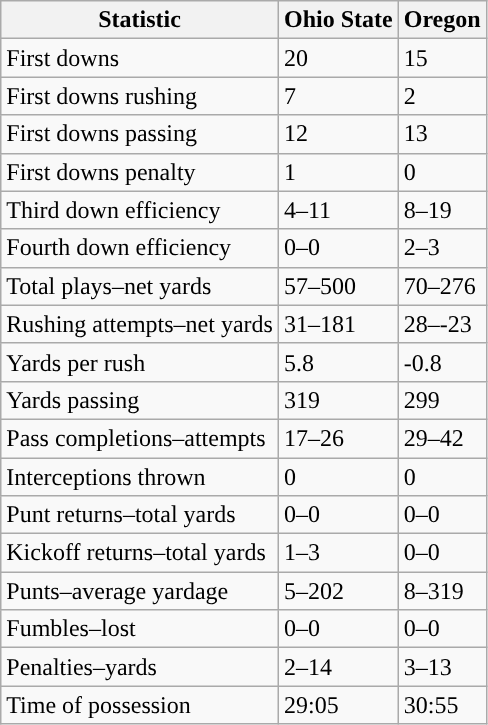<table class="wikitable">
<tr>
<th>Statistic</th>
<th><strong>Ohio State</strong></th>
<th><strong>Oregon</strong></th>
</tr>
<tr>
<td>First downs</td>
<td>20</td>
<td>15</td>
</tr>
<tr>
<td>First downs rushing</td>
<td>7</td>
<td>2</td>
</tr>
<tr>
<td>First downs passing</td>
<td>12</td>
<td>13</td>
</tr>
<tr>
<td>First downs penalty</td>
<td>1</td>
<td>0</td>
</tr>
<tr>
<td>Third down efficiency</td>
<td>4–11</td>
<td>8–19</td>
</tr>
<tr>
<td>Fourth down efficiency</td>
<td>0–0</td>
<td>2–3</td>
</tr>
<tr>
<td>Total plays–net yards</td>
<td>57–500</td>
<td>70–276</td>
</tr>
<tr>
<td>Rushing attempts–net yards</td>
<td>31–181</td>
<td>28–-23</td>
</tr>
<tr>
<td>Yards per rush</td>
<td>5.8</td>
<td>-0.8</td>
</tr>
<tr>
<td>Yards passing</td>
<td>319</td>
<td>299</td>
</tr>
<tr>
<td>Pass completions–attempts</td>
<td>17–26</td>
<td>29–42</td>
</tr>
<tr>
<td>Interceptions thrown</td>
<td>0</td>
<td>0</td>
</tr>
<tr>
<td>Punt returns–total yards</td>
<td>0–0</td>
<td>0–0</td>
</tr>
<tr>
<td>Kickoff returns–total yards</td>
<td>1–3</td>
<td>0–0</td>
</tr>
<tr>
<td>Punts–average yardage</td>
<td>5–202</td>
<td>8–319</td>
</tr>
<tr>
<td>Fumbles–lost</td>
<td>0–0</td>
<td>0–0</td>
</tr>
<tr>
<td>Penalties–yards</td>
<td>2–14</td>
<td>3–13</td>
</tr>
<tr>
<td>Time of possession</td>
<td>29:05</td>
<td>30:55</td>
</tr>
</table>
